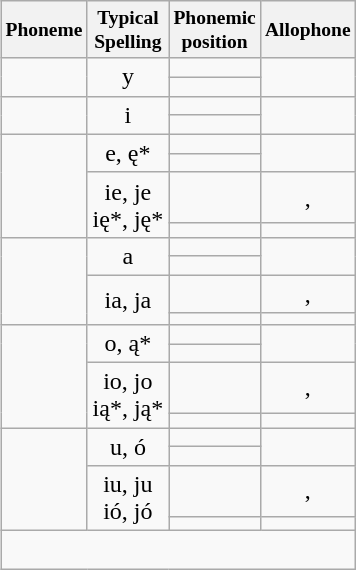<table class="wikitable mw-collapsible floatright" style="text-align: center; float: right">
<tr style="font-size: small;">
<th>Phoneme</th>
<th>Typical<br>Spelling</th>
<th>Phonemic<br>position</th>
<th>Allophone</th>
</tr>
<tr>
<td rowspan="2"></td>
<td rowspan="2">y</td>
<td></td>
<td rowspan="2"></td>
</tr>
<tr>
<td></td>
</tr>
<tr>
<td rowspan="2"></td>
<td rowspan="2">i</td>
<td></td>
<td rowspan="2"></td>
</tr>
<tr>
<td></td>
</tr>
<tr>
<td rowspan="4"></td>
<td rowspan="2">e, ę*</td>
<td></td>
<td rowspan="2"></td>
</tr>
<tr>
<td></td>
</tr>
<tr>
<td rowspan="2">ie, je<br>ię*, ję*</td>
<td></td>
<td>, </td>
</tr>
<tr>
<td></td>
<td></td>
</tr>
<tr>
<td rowspan="4"></td>
<td rowspan="2">a</td>
<td></td>
<td rowspan="2"></td>
</tr>
<tr>
<td></td>
</tr>
<tr>
<td rowspan="2">ia, ja</td>
<td></td>
<td>, </td>
</tr>
<tr>
<td></td>
<td></td>
</tr>
<tr>
<td rowspan="4"></td>
<td rowspan="2">o, ą*</td>
<td rowspan="1"></td>
<td rowspan="2"></td>
</tr>
<tr>
<td></td>
</tr>
<tr>
<td rowspan="2">io, jo<br>ią*, ją*</td>
<td></td>
<td>, </td>
</tr>
<tr>
<td></td>
<td></td>
</tr>
<tr>
<td rowspan="4"></td>
<td rowspan="2">u, ó</td>
<td></td>
<td rowspan="2"></td>
</tr>
<tr>
<td></td>
</tr>
<tr>
<td rowspan="2">iu, ju<br>ió, jó</td>
<td></td>
<td>, </td>
</tr>
<tr>
<td></td>
<td></td>
</tr>
<tr>
<td colspan="4" style="text-align: left;"><br></td>
</tr>
</table>
